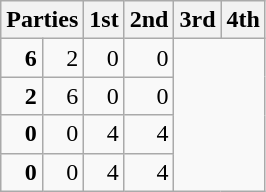<table class="wikitable" style="text-align:right;">
<tr>
<th colspan=2 style="text-align:left;">Parties</th>
<th>1st</th>
<th>2nd</th>
<th>3rd</th>
<th>4th</th>
</tr>
<tr>
<td><strong>6</strong></td>
<td>2</td>
<td>0</td>
<td>0</td>
</tr>
<tr>
<td><strong>2</strong></td>
<td>6</td>
<td>0</td>
<td>0</td>
</tr>
<tr>
<td><strong>0</strong></td>
<td>0</td>
<td>4</td>
<td>4</td>
</tr>
<tr>
<td><strong>0</strong></td>
<td>0</td>
<td>4</td>
<td>4</td>
</tr>
</table>
